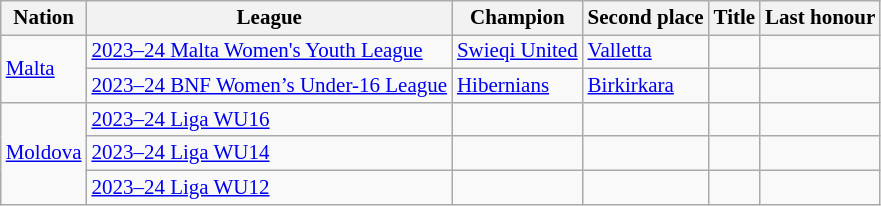<table class=wikitable style="font-size:14px">
<tr>
<th>Nation</th>
<th>League</th>
<th>Champion</th>
<th>Second place</th>
<th data-sort-type="number">Title</th>
<th>Last honour</th>
</tr>
<tr>
<td align=left rowspan=2> <a href='#'>Malta</a></td>
<td align=left><a href='#'>2023–24 Malta Women's Youth League</a></td>
<td><a href='#'>Swieqi United</a></td>
<td><a href='#'>Valletta</a></td>
<td></td>
<td></td>
</tr>
<tr>
<td align=left><a href='#'>2023–24 BNF Women’s Under-16 League</a></td>
<td><a href='#'>Hibernians</a></td>
<td><a href='#'>Birkirkara</a></td>
<td></td>
<td></td>
</tr>
<tr>
<td align=left rowspan=3> <a href='#'>Moldova</a></td>
<td align=left><a href='#'>2023–24 Liga WU16</a></td>
<td></td>
<td></td>
<td></td>
<td></td>
</tr>
<tr>
<td align=left><a href='#'>2023–24 Liga WU14</a></td>
<td></td>
<td></td>
<td></td>
<td></td>
</tr>
<tr>
<td align=left><a href='#'>2023–24 Liga WU12</a></td>
<td></td>
<td></td>
<td></td>
<td></td>
</tr>
</table>
